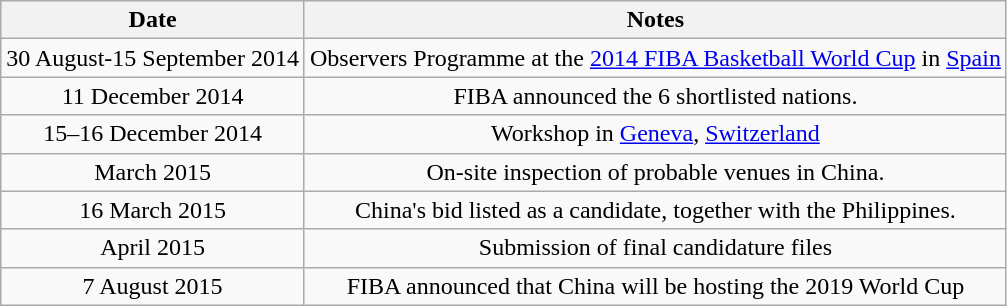<table class="wikitable" style="text-align: center;">
<tr>
<th>Date</th>
<th>Notes</th>
</tr>
<tr>
<td>30 August-15 September 2014</td>
<td>Observers Programme at the <a href='#'>2014 FIBA Basketball World Cup</a> in <a href='#'>Spain</a></td>
</tr>
<tr>
<td>11 December 2014</td>
<td>FIBA announced the 6 shortlisted nations.</td>
</tr>
<tr>
<td>15–16 December 2014</td>
<td>Workshop in <a href='#'>Geneva</a>, <a href='#'>Switzerland</a></td>
</tr>
<tr>
<td>March 2015</td>
<td>On-site inspection of probable venues in China.</td>
</tr>
<tr>
<td>16 March 2015</td>
<td>China's bid listed as a candidate, together with the Philippines.</td>
</tr>
<tr>
<td>April 2015</td>
<td>Submission of final candidature files</td>
</tr>
<tr>
<td>7 August 2015</td>
<td>FIBA announced that China will be hosting the 2019 World Cup</td>
</tr>
</table>
